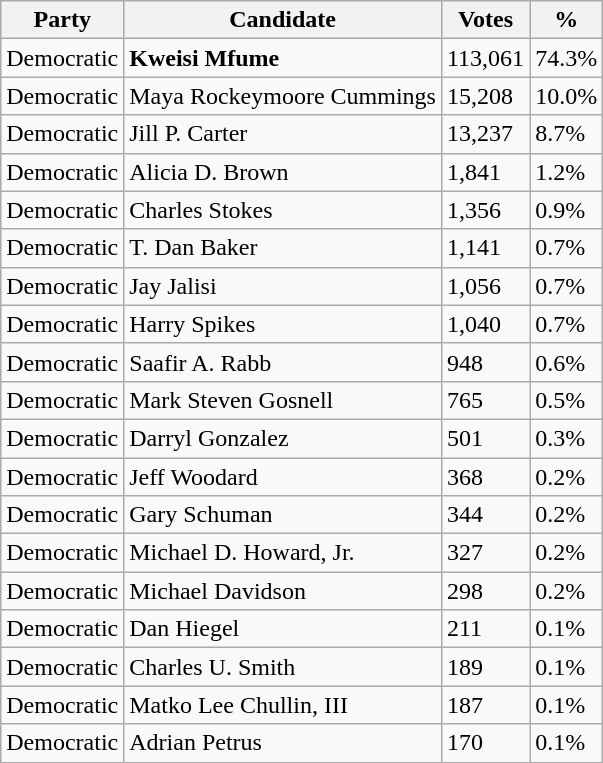<table class="wikitable">
<tr>
<th>Party</th>
<th>Candidate</th>
<th>Votes</th>
<th>%</th>
</tr>
<tr>
<td>Democratic</td>
<td><strong>Kweisi Mfume</strong></td>
<td>113,061</td>
<td>74.3%</td>
</tr>
<tr>
<td>Democratic</td>
<td>Maya Rockeymoore Cummings</td>
<td>15,208</td>
<td>10.0%</td>
</tr>
<tr>
<td>Democratic</td>
<td>Jill P. Carter</td>
<td>13,237</td>
<td>8.7%</td>
</tr>
<tr>
<td>Democratic</td>
<td>Alicia D. Brown</td>
<td>1,841</td>
<td>1.2%</td>
</tr>
<tr>
<td>Democratic</td>
<td>Charles Stokes</td>
<td>1,356</td>
<td>0.9%</td>
</tr>
<tr>
<td>Democratic</td>
<td>T. Dan Baker</td>
<td>1,141</td>
<td>0.7%</td>
</tr>
<tr>
<td>Democratic</td>
<td>Jay Jalisi</td>
<td>1,056</td>
<td>0.7%</td>
</tr>
<tr>
<td>Democratic</td>
<td>Harry Spikes</td>
<td>1,040</td>
<td>0.7%</td>
</tr>
<tr>
<td>Democratic</td>
<td>Saafir A. Rabb</td>
<td>948</td>
<td>0.6%</td>
</tr>
<tr>
<td>Democratic</td>
<td>Mark Steven Gosnell</td>
<td>765</td>
<td>0.5%</td>
</tr>
<tr>
<td>Democratic</td>
<td>Darryl Gonzalez</td>
<td>501</td>
<td>0.3%</td>
</tr>
<tr>
<td>Democratic</td>
<td>Jeff Woodard</td>
<td>368</td>
<td>0.2%</td>
</tr>
<tr>
<td>Democratic</td>
<td>Gary Schuman</td>
<td>344</td>
<td>0.2%</td>
</tr>
<tr>
<td>Democratic</td>
<td>Michael D. Howard, Jr.</td>
<td>327</td>
<td>0.2%</td>
</tr>
<tr>
<td>Democratic</td>
<td>Michael Davidson</td>
<td>298</td>
<td>0.2%</td>
</tr>
<tr>
<td>Democratic</td>
<td>Dan Hiegel</td>
<td>211</td>
<td>0.1%</td>
</tr>
<tr>
<td>Democratic</td>
<td>Charles U. Smith</td>
<td>189</td>
<td>0.1%</td>
</tr>
<tr>
<td>Democratic</td>
<td>Matko Lee Chullin, III</td>
<td>187</td>
<td>0.1%</td>
</tr>
<tr>
<td>Democratic</td>
<td>Adrian Petrus</td>
<td>170</td>
<td>0.1%</td>
</tr>
</table>
